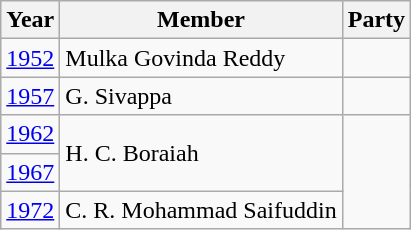<table class="wikitable">
<tr>
<th>Year</th>
<th>Member</th>
<th colspan="2">Party</th>
</tr>
<tr>
<td><a href='#'>1952</a></td>
<td>Mulka Govinda Reddy</td>
<td></td>
</tr>
<tr>
<td><a href='#'>1957</a></td>
<td>G. Sivappa</td>
<td></td>
</tr>
<tr>
<td><a href='#'>1962</a></td>
<td rowspan="2">H. C. Boraiah</td>
</tr>
<tr>
<td><a href='#'>1967</a></td>
</tr>
<tr>
<td><a href='#'>1972</a></td>
<td>C. R. Mohammad Saifuddin</td>
</tr>
</table>
